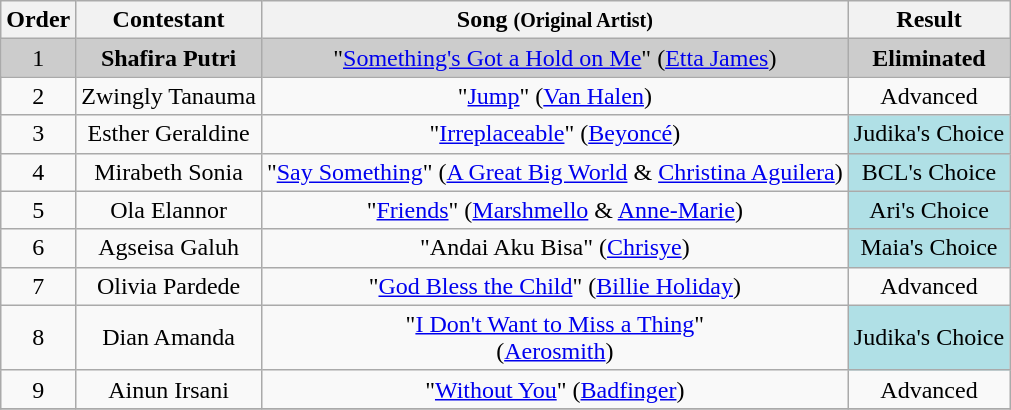<table class="wikitable" style="text-align:center;">
<tr>
<th>Order</th>
<th>Contestant</th>
<th>Song <small>(Original Artist)</small></th>
<th>Result</th>
</tr>
<tr style="background:#ccc;">
<td>1</td>
<td><strong>Shafira Putri</strong></td>
<td>"<a href='#'>Something's Got a Hold on Me</a>" (<a href='#'>Etta James</a>)</td>
<td><strong>Eliminated</strong></td>
</tr>
<tr>
<td>2</td>
<td>Zwingly Tanauma</td>
<td>"<a href='#'>Jump</a>" (<a href='#'>Van Halen</a>)</td>
<td>Advanced</td>
</tr>
<tr>
<td>3</td>
<td>Esther Geraldine</td>
<td>"<a href='#'>Irreplaceable</a>" (<a href='#'>Beyoncé</a>)</td>
<td style="background:#B0E0E6;">Judika's Choice</td>
</tr>
<tr>
<td>4</td>
<td>Mirabeth Sonia</td>
<td>"<a href='#'>Say Something</a>" (<a href='#'>A Great Big World</a> & <a href='#'>Christina Aguilera</a>)</td>
<td style="background:#B0E0E6;">BCL's Choice</td>
</tr>
<tr>
<td>5</td>
<td>Ola Elannor</td>
<td>"<a href='#'>Friends</a>" (<a href='#'>Marshmello</a> & <a href='#'>Anne-Marie</a>)</td>
<td style="background:#B0E0E6;">Ari's Choice</td>
</tr>
<tr>
<td>6</td>
<td>Agseisa Galuh</td>
<td>"Andai Aku Bisa" (<a href='#'>Chrisye</a>)</td>
<td style="background:#B0E0E6;">Maia's Choice</td>
</tr>
<tr>
<td>7</td>
<td>Olivia Pardede</td>
<td>"<a href='#'>God Bless the Child</a>" (<a href='#'>Billie Holiday</a>)</td>
<td>Advanced</td>
</tr>
<tr>
<td>8</td>
<td>Dian Amanda</td>
<td>"<a href='#'>I Don't Want to Miss a Thing</a>"<br>(<a href='#'>Aerosmith</a>)</td>
<td style="background:#B0E0E6;">Judika's Choice</td>
</tr>
<tr>
<td>9</td>
<td>Ainun Irsani</td>
<td>"<a href='#'>Without You</a>" (<a href='#'>Badfinger</a>)</td>
<td>Advanced</td>
</tr>
<tr>
</tr>
</table>
